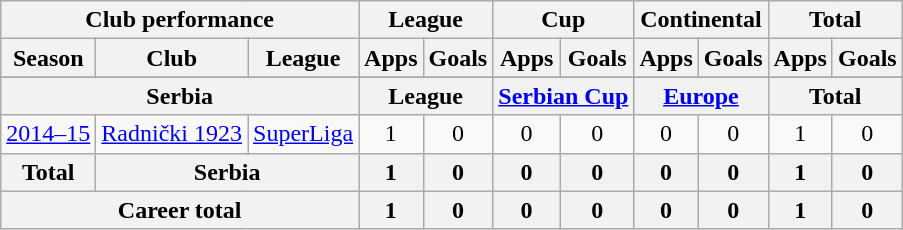<table class="wikitable" style="text-align:center">
<tr>
<th colspan=3>Club performance</th>
<th colspan=2>League</th>
<th colspan=2>Cup</th>
<th colspan=2>Continental</th>
<th colspan=2>Total</th>
</tr>
<tr>
<th>Season</th>
<th>Club</th>
<th>League</th>
<th>Apps</th>
<th>Goals</th>
<th>Apps</th>
<th>Goals</th>
<th>Apps</th>
<th>Goals</th>
<th>Apps</th>
<th>Goals</th>
</tr>
<tr>
</tr>
<tr>
<th colspan=3>Serbia</th>
<th colspan=2>League</th>
<th colspan=2><a href='#'>Serbian Cup</a></th>
<th colspan=2><a href='#'>Europe</a></th>
<th colspan=2>Total</th>
</tr>
<tr>
<td><a href='#'>2014–15</a></td>
<td><a href='#'>Radnički 1923</a></td>
<td><a href='#'>SuperLiga</a></td>
<td>1</td>
<td>0</td>
<td>0</td>
<td>0</td>
<td>0</td>
<td>0</td>
<td>1</td>
<td>0</td>
</tr>
<tr>
<th rowspan=1>Total</th>
<th colspan=2>Serbia</th>
<th>1</th>
<th>0</th>
<th>0</th>
<th>0</th>
<th>0</th>
<th>0</th>
<th>1</th>
<th>0</th>
</tr>
<tr>
<th colspan=3>Career total</th>
<th>1</th>
<th>0</th>
<th>0</th>
<th>0</th>
<th>0</th>
<th>0</th>
<th>1</th>
<th>0</th>
</tr>
</table>
